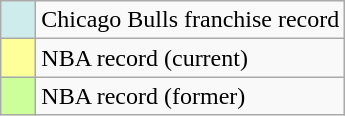<table class="wikitable">
<tr>
<td style="background:#CFECEC; width:1em"></td>
<td>Chicago Bulls franchise record</td>
</tr>
<tr>
<td style="background:#ff9; width:1em;"></td>
<td>NBA record (current)</td>
</tr>
<tr>
<td style="background:#cf9; width:1em;"></td>
<td>NBA record (former)</td>
</tr>
</table>
